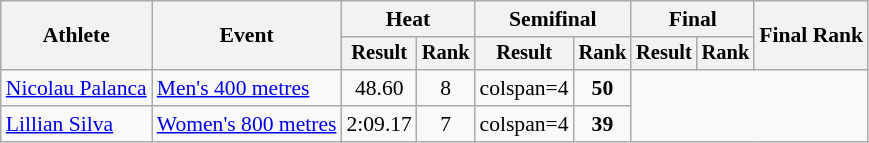<table class="wikitable" style="font-size:90%">
<tr>
<th rowspan="2">Athlete</th>
<th rowspan="2">Event</th>
<th colspan="2">Heat</th>
<th colspan="2">Semifinal</th>
<th colspan="2">Final</th>
<th colspan="2" rowspan="2">Final Rank</th>
</tr>
<tr style="font-size:95%">
<th>Result</th>
<th>Rank</th>
<th>Result</th>
<th>Rank</th>
<th>Result</th>
<th>Rank</th>
</tr>
<tr align=center>
<td align=left><a href='#'>Nicolau Palanca</a></td>
<td align=left><a href='#'>Men's 400 metres</a></td>
<td>48.60</td>
<td>8</td>
<td>colspan=4 </td>
<td><strong>50</strong></td>
</tr>
<tr align=center>
<td align=left><a href='#'>Lillian Silva</a></td>
<td align=left><a href='#'>Women's 800 metres</a></td>
<td>2:09.17</td>
<td>7</td>
<td>colspan=4 </td>
<td><strong>39</strong></td>
</tr>
</table>
